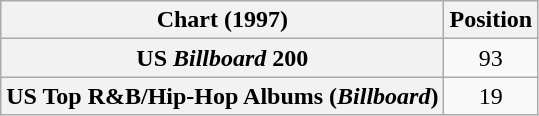<table class="wikitable sortable plainrowheaders" style="text-align:center">
<tr>
<th scope="col">Chart (1997)</th>
<th scope="col">Position</th>
</tr>
<tr>
<th scope="row">US <em>Billboard</em> 200</th>
<td>93</td>
</tr>
<tr>
<th scope="row">US Top R&B/Hip-Hop Albums (<em>Billboard</em>)</th>
<td>19</td>
</tr>
</table>
